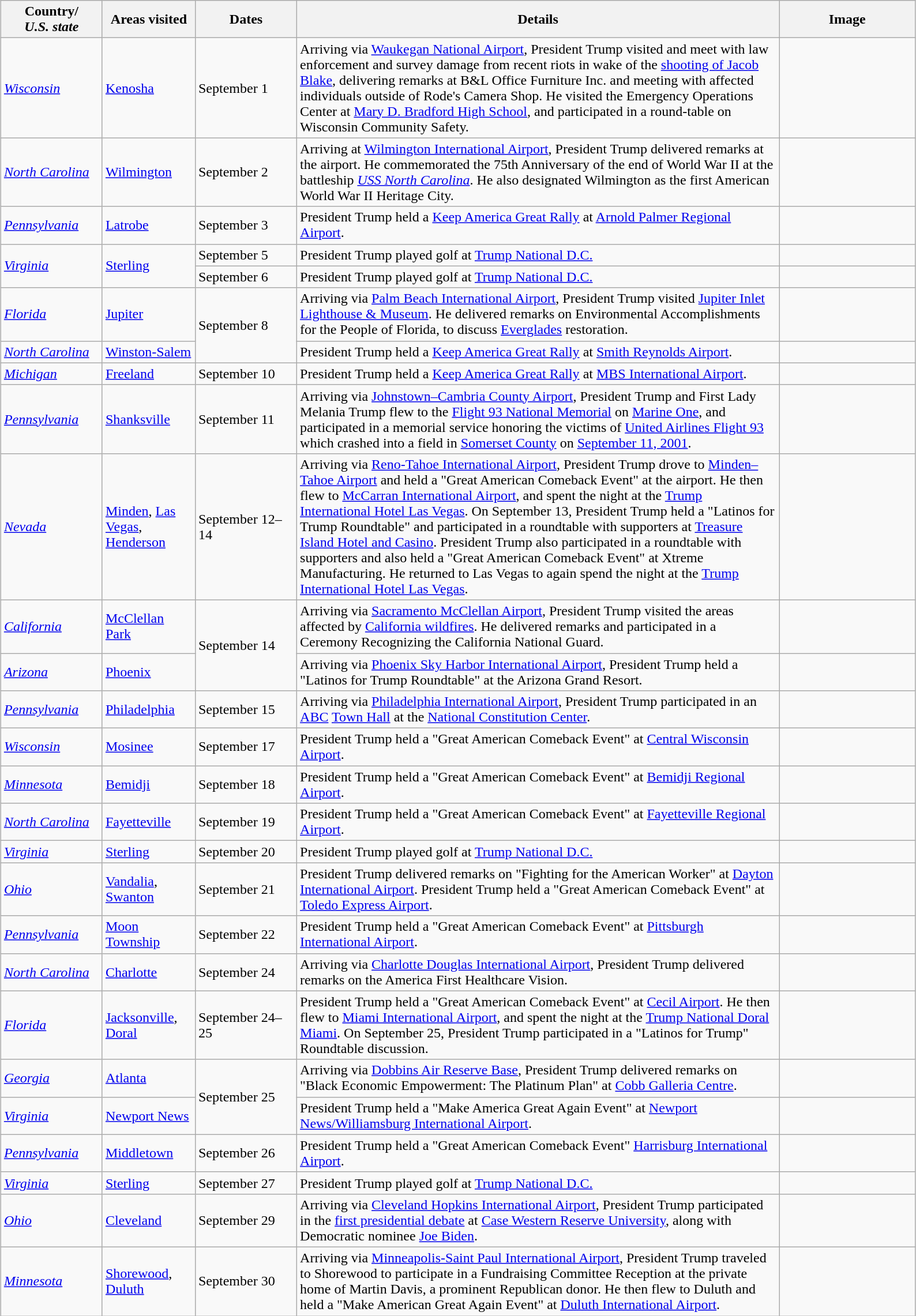<table class="wikitable" style="margin: 1em auto 1em auto">
<tr>
<th width="110">Country/<br><em>U.S. state</em></th>
<th width="100">Areas visited</th>
<th width="110">Dates</th>
<th width="550">Details</th>
<th width="150">Image</th>
</tr>
<tr>
<td> <em><a href='#'>Wisconsin</a></em></td>
<td><a href='#'>Kenosha</a></td>
<td>September 1</td>
<td>Arriving via <a href='#'>Waukegan National Airport</a>, President Trump visited and meet with law enforcement and survey damage from recent riots in wake of the <a href='#'>shooting of Jacob Blake</a>, delivering remarks at B&L Office Furniture Inc. and meeting with affected individuals outside of Rode's Camera Shop. He visited the Emergency Operations Center at <a href='#'>Mary D. Bradford High School</a>, and participated in a round-table on Wisconsin Community Safety.</td>
<td></td>
</tr>
<tr>
<td> <em><a href='#'>North Carolina</a></em></td>
<td><a href='#'>Wilmington</a></td>
<td>September 2</td>
<td>Arriving at <a href='#'>Wilmington International Airport</a>, President Trump delivered remarks at the airport. He commemorated the 75th Anniversary of the end of World War II at the battleship <a href='#'><em>USS North Carolina</em></a>. He also designated Wilmington as the first American World War II Heritage City.</td>
<td></td>
</tr>
<tr>
<td> <em><a href='#'>Pennsylvania</a></em></td>
<td><a href='#'>Latrobe</a></td>
<td>September 3</td>
<td>President Trump held a <a href='#'>Keep America Great Rally</a> at <a href='#'>Arnold Palmer Regional Airport</a>.</td>
<td></td>
</tr>
<tr>
<td rowspan=2> <em><a href='#'>Virginia</a></em></td>
<td rowspan=2><a href='#'>Sterling</a></td>
<td>September 5</td>
<td>President Trump played golf at <a href='#'>Trump National D.C.</a></td>
<td></td>
</tr>
<tr>
<td>September 6</td>
<td>President Trump played golf at <a href='#'>Trump National D.C.</a></td>
<td></td>
</tr>
<tr>
<td> <em><a href='#'>Florida</a></em></td>
<td><a href='#'>Jupiter</a></td>
<td rowspan=2>September 8</td>
<td>Arriving via <a href='#'>Palm Beach International Airport</a>, President Trump visited <a href='#'>Jupiter Inlet Lighthouse & Museum</a>. He delivered remarks on Environmental Accomplishments for the People of Florida, to discuss <a href='#'>Everglades</a> restoration.</td>
<td></td>
</tr>
<tr>
<td> <em><a href='#'>North Carolina</a></em></td>
<td><a href='#'>Winston-Salem</a></td>
<td>President Trump held a <a href='#'>Keep America Great Rally</a> at <a href='#'>Smith Reynolds Airport</a>.</td>
<td></td>
</tr>
<tr>
<td> <em><a href='#'>Michigan</a></em></td>
<td><a href='#'>Freeland</a></td>
<td>September 10</td>
<td>President Trump held a <a href='#'>Keep America Great Rally</a> at <a href='#'>MBS International Airport</a>.</td>
<td></td>
</tr>
<tr>
<td> <em><a href='#'>Pennsylvania</a></em></td>
<td><a href='#'>Shanksville</a></td>
<td>September 11</td>
<td>Arriving via <a href='#'>Johnstown–Cambria County Airport</a>, President Trump and First Lady Melania Trump flew to the <a href='#'>Flight 93 National Memorial</a> on <a href='#'>Marine One</a>, and participated in a memorial service honoring the victims of <a href='#'>United Airlines Flight 93</a> which crashed into a field in <a href='#'>Somerset County</a> on <a href='#'>September 11, 2001</a>.</td>
<td></td>
</tr>
<tr>
<td> <em><a href='#'>Nevada</a></em></td>
<td><a href='#'>Minden</a>, <a href='#'>Las Vegas</a>, <a href='#'>Henderson</a></td>
<td>September 12–14</td>
<td>Arriving via <a href='#'>Reno-Tahoe International Airport</a>, President Trump drove to <a href='#'>Minden–Tahoe Airport</a> and held a "Great American Comeback Event" at the airport. He then flew to <a href='#'>McCarran International Airport</a>, and spent the night at the <a href='#'>Trump International Hotel Las Vegas</a>. On September 13, President Trump held a "Latinos for Trump Roundtable" and participated in a roundtable with supporters at <a href='#'>Treasure Island Hotel and Casino</a>. President Trump also participated in a roundtable with supporters and also held a "Great American Comeback Event" at Xtreme Manufacturing. He returned to Las Vegas to again spend the night at the <a href='#'>Trump International Hotel Las Vegas</a>.</td>
<td></td>
</tr>
<tr>
<td> <em><a href='#'>California</a></em></td>
<td><a href='#'>McClellan Park</a></td>
<td rowspan=2>September 14</td>
<td>Arriving via <a href='#'>Sacramento McClellan Airport</a>, President Trump visited the areas affected by <a href='#'>California wildfires</a>. He delivered remarks and participated in a Ceremony Recognizing the California National Guard.</td>
<td></td>
</tr>
<tr>
<td> <em><a href='#'>Arizona</a></em></td>
<td><a href='#'>Phoenix</a></td>
<td>Arriving via <a href='#'>Phoenix Sky Harbor International Airport</a>, President Trump held a "Latinos for Trump Roundtable" at the Arizona Grand Resort.</td>
<td></td>
</tr>
<tr>
<td> <em><a href='#'>Pennsylvania</a></em></td>
<td><a href='#'>Philadelphia</a></td>
<td>September 15</td>
<td>Arriving via <a href='#'>Philadelphia International Airport</a>, President Trump participated in an <a href='#'>ABC</a> <a href='#'>Town Hall</a> at the <a href='#'>National Constitution Center</a>.</td>
<td></td>
</tr>
<tr>
<td> <em><a href='#'>Wisconsin</a></em></td>
<td><a href='#'>Mosinee</a></td>
<td>September 17</td>
<td>President Trump held a "Great American Comeback Event" at <a href='#'>Central Wisconsin Airport</a>.</td>
<td></td>
</tr>
<tr>
<td> <em><a href='#'>Minnesota</a></em></td>
<td><a href='#'>Bemidji</a></td>
<td>September 18</td>
<td>President Trump held a "Great American Comeback Event" at <a href='#'>Bemidji Regional Airport</a>.</td>
<td></td>
</tr>
<tr>
<td> <em><a href='#'>North Carolina</a></em></td>
<td><a href='#'>Fayetteville</a></td>
<td>September 19</td>
<td>President Trump held a "Great American Comeback Event" at <a href='#'>Fayetteville Regional Airport</a>.</td>
<td></td>
</tr>
<tr>
<td> <em><a href='#'>Virginia</a></em></td>
<td><a href='#'>Sterling</a></td>
<td>September 20</td>
<td>President Trump played golf at <a href='#'>Trump National D.C.</a></td>
<td></td>
</tr>
<tr>
<td> <em><a href='#'>Ohio</a></em></td>
<td><a href='#'>Vandalia</a>, <a href='#'>Swanton</a></td>
<td>September 21</td>
<td>President Trump delivered remarks on "Fighting for the American Worker" at <a href='#'>Dayton International Airport</a>. President Trump held a "Great American Comeback Event" at <a href='#'>Toledo Express Airport</a>.</td>
<td></td>
</tr>
<tr>
<td> <em><a href='#'>Pennsylvania</a></em></td>
<td><a href='#'>Moon Township</a></td>
<td>September 22</td>
<td>President Trump held a "Great American Comeback Event" at <a href='#'>Pittsburgh International Airport</a>.</td>
<td></td>
</tr>
<tr>
<td> <em><a href='#'>North Carolina</a></em></td>
<td><a href='#'>Charlotte</a></td>
<td>September 24</td>
<td>Arriving via <a href='#'>Charlotte Douglas International Airport</a>, President Trump delivered remarks on the America First Healthcare Vision.</td>
<td></td>
</tr>
<tr>
<td> <em><a href='#'>Florida</a></em></td>
<td><a href='#'>Jacksonville</a>, <a href='#'>Doral</a></td>
<td>September 24–25</td>
<td>President Trump held a "Great American Comeback Event" at <a href='#'>Cecil Airport</a>. He then flew to <a href='#'>Miami International Airport</a>, and spent the night at the <a href='#'>Trump National Doral Miami</a>. On September 25, President Trump participated in a "Latinos for Trump" Roundtable discussion.</td>
<td></td>
</tr>
<tr>
<td> <em><a href='#'>Georgia</a></em></td>
<td><a href='#'>Atlanta</a></td>
<td rowspan=2>September 25</td>
<td>Arriving via <a href='#'>Dobbins Air Reserve Base</a>, President Trump delivered remarks on "Black Economic Empowerment: The Platinum Plan" at <a href='#'>Cobb Galleria Centre</a>.</td>
<td></td>
</tr>
<tr>
<td> <em><a href='#'>Virginia</a></em></td>
<td><a href='#'>Newport News</a></td>
<td>President Trump held a "Make America Great Again Event" at <a href='#'>Newport News/Williamsburg International Airport</a>.</td>
<td></td>
</tr>
<tr>
<td> <em><a href='#'>Pennsylvania</a></em></td>
<td><a href='#'>Middletown</a></td>
<td>September 26</td>
<td>President Trump held a "Great American Comeback Event" <a href='#'>Harrisburg International Airport</a>.</td>
<td></td>
</tr>
<tr>
<td> <em><a href='#'>Virginia</a></em></td>
<td><a href='#'>Sterling</a></td>
<td>September 27</td>
<td>President Trump played golf at <a href='#'>Trump National D.C.</a></td>
<td></td>
</tr>
<tr>
<td> <em><a href='#'>Ohio</a></em></td>
<td><a href='#'>Cleveland</a></td>
<td>September 29</td>
<td>Arriving via <a href='#'>Cleveland Hopkins International Airport</a>, President Trump participated in the <a href='#'>first presidential debate</a> at <a href='#'>Case Western Reserve University</a>, along with Democratic nominee <a href='#'>Joe Biden</a>.</td>
<td></td>
</tr>
<tr>
<td> <em><a href='#'>Minnesota</a></em></td>
<td><a href='#'>Shorewood</a>, <a href='#'>Duluth</a></td>
<td>September 30</td>
<td>Arriving via <a href='#'>Minneapolis-Saint Paul International Airport</a>, President Trump traveled to Shorewood to participate in a Fundraising Committee Reception at the private home of Martin Davis, a prominent Republican donor. He then flew to Duluth and held a "Make American Great Again Event" at <a href='#'>Duluth International Airport</a>.</td>
<td></td>
</tr>
</table>
